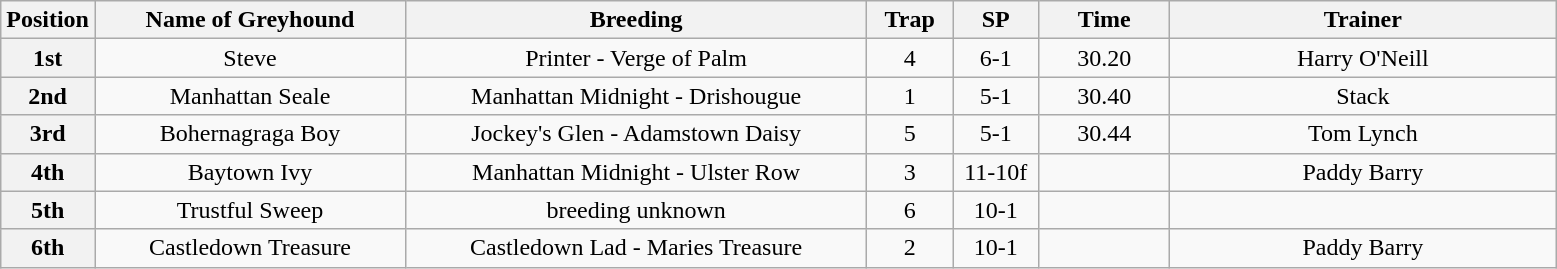<table class="wikitable" style="text-align:center">
<tr>
<th width=50>Position</th>
<th width=200>Name of Greyhound</th>
<th width=300>Breeding</th>
<th width=50>Trap</th>
<th width=50>SP</th>
<th width=80>Time</th>
<th width=250>Trainer</th>
</tr>
<tr>
<th>1st</th>
<td>Steve</td>
<td>Printer - Verge of Palm</td>
<td>4</td>
<td>6-1</td>
<td>30.20</td>
<td>Harry O'Neill</td>
</tr>
<tr>
<th>2nd</th>
<td>Manhattan Seale</td>
<td>Manhattan Midnight - Drishougue</td>
<td>1</td>
<td>5-1</td>
<td>30.40</td>
<td>Stack</td>
</tr>
<tr>
<th>3rd</th>
<td>Bohernagraga Boy</td>
<td>Jockey's Glen - Adamstown Daisy</td>
<td>5</td>
<td>5-1</td>
<td>30.44</td>
<td>Tom Lynch</td>
</tr>
<tr>
<th>4th</th>
<td>Baytown Ivy</td>
<td>Manhattan Midnight - Ulster Row</td>
<td>3</td>
<td>11-10f</td>
<td></td>
<td>Paddy Barry</td>
</tr>
<tr>
<th>5th</th>
<td>Trustful Sweep</td>
<td>breeding unknown</td>
<td>6</td>
<td>10-1</td>
<td></td>
<td></td>
</tr>
<tr>
<th>6th</th>
<td>Castledown Treasure</td>
<td>Castledown Lad - Maries Treasure</td>
<td>2</td>
<td>10-1</td>
<td></td>
<td>Paddy Barry</td>
</tr>
</table>
